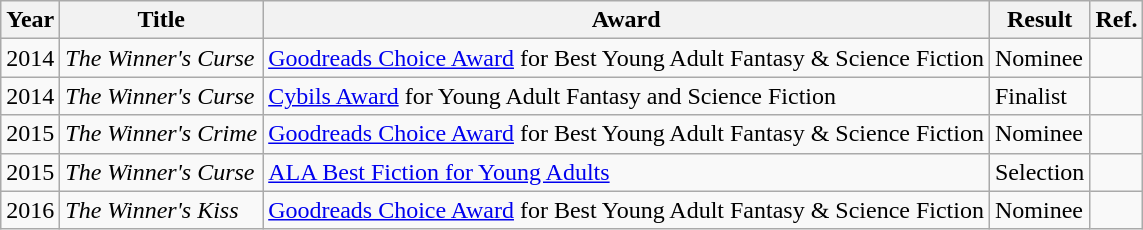<table class="wikitable sortable mw-collapsible">
<tr>
<th>Year</th>
<th>Title</th>
<th>Award</th>
<th>Result</th>
<th>Ref.</th>
</tr>
<tr>
<td>2014</td>
<td><em>The Winner's Curse</em></td>
<td><a href='#'>Goodreads Choice Award</a> for Best Young Adult Fantasy & Science Fiction</td>
<td>Nominee</td>
<td></td>
</tr>
<tr>
<td>2014</td>
<td><em>The Winner's Curse</em></td>
<td><a href='#'>Cybils Award</a> for Young Adult Fantasy and Science Fiction</td>
<td>Finalist</td>
<td></td>
</tr>
<tr>
<td>2015</td>
<td><em>The Winner's Crime</em></td>
<td><a href='#'>Goodreads Choice Award</a> for Best Young Adult Fantasy & Science Fiction</td>
<td>Nominee</td>
<td></td>
</tr>
<tr>
<td>2015</td>
<td><em>The Winner's Curse</em></td>
<td><a href='#'>ALA Best Fiction for Young Adults</a></td>
<td>Selection</td>
<td></td>
</tr>
<tr>
<td>2016</td>
<td><em>The Winner's Kiss</em></td>
<td><a href='#'>Goodreads Choice Award</a> for Best Young Adult Fantasy & Science Fiction</td>
<td>Nominee</td>
<td></td>
</tr>
</table>
